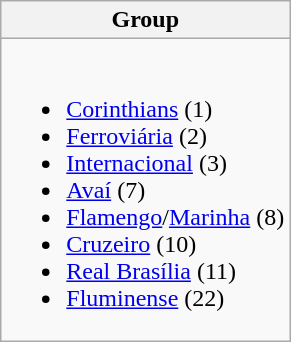<table class="wikitable">
<tr>
<th>Group</th>
</tr>
<tr>
<td><br><ul><li> <a href='#'>Corinthians</a> (1)</li><li> <a href='#'>Ferroviária</a> (2)</li><li> <a href='#'>Internacional</a> (3)</li><li> <a href='#'>Avaí</a> (7)</li><li> <a href='#'>Flamengo</a>/<a href='#'>Marinha</a> (8)</li><li> <a href='#'>Cruzeiro</a> (10)</li><li> <a href='#'>Real Brasília</a> (11)</li><li> <a href='#'>Fluminense</a> (22)</li></ul></td>
</tr>
</table>
